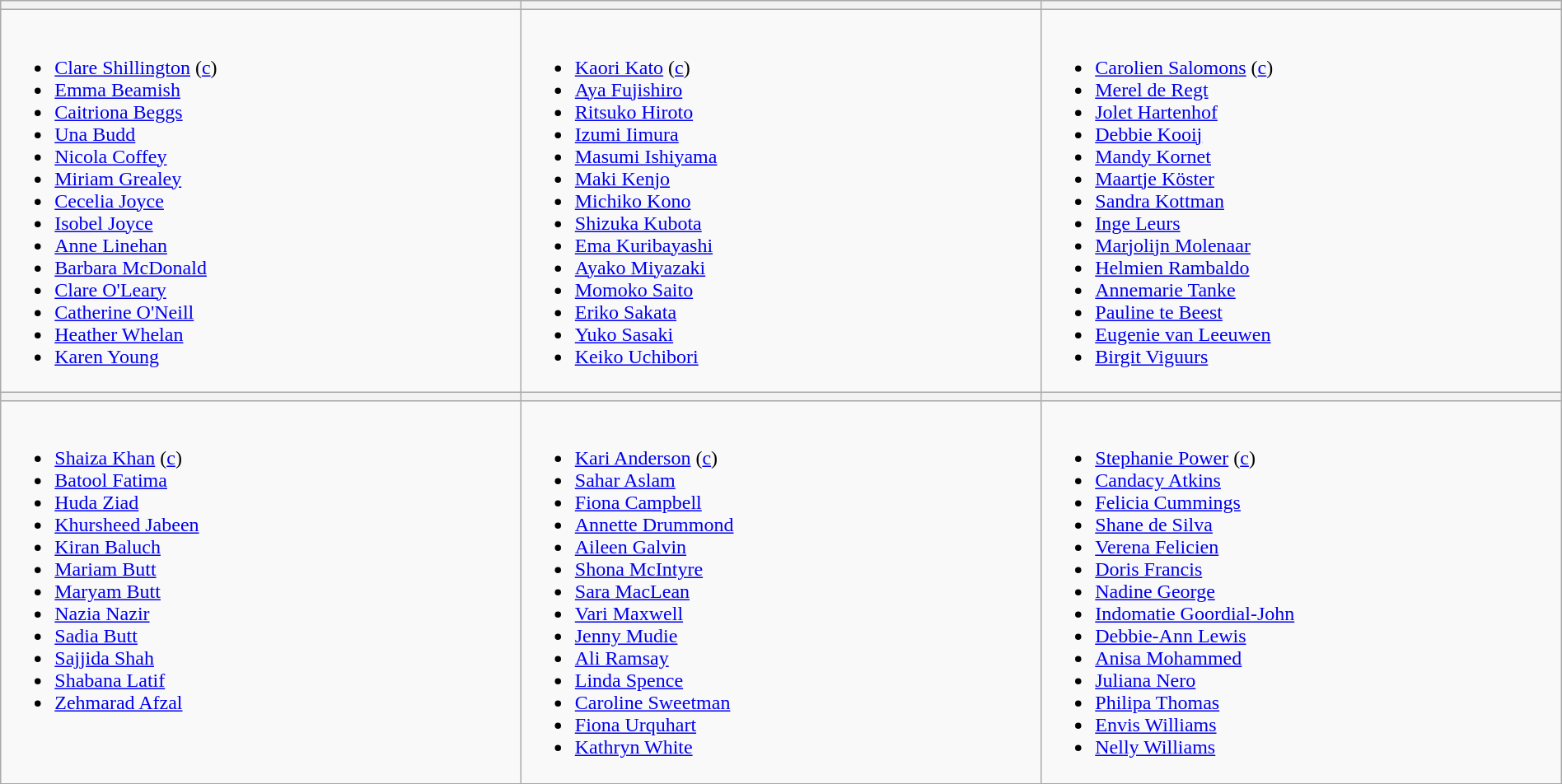<table class="wikitable" width="100%">
<tr>
<th width=33%></th>
<th width=33%></th>
<th width=33%></th>
</tr>
<tr>
<td valign=top><br><ul><li><a href='#'>Clare Shillington</a> (<a href='#'>c</a>)</li><li><a href='#'>Emma Beamish</a></li><li><a href='#'>Caitriona Beggs</a></li><li><a href='#'>Una Budd</a></li><li><a href='#'>Nicola Coffey</a></li><li><a href='#'>Miriam Grealey</a></li><li><a href='#'>Cecelia Joyce</a></li><li><a href='#'>Isobel Joyce</a></li><li><a href='#'>Anne Linehan</a></li><li><a href='#'>Barbara McDonald</a></li><li><a href='#'>Clare O'Leary</a></li><li><a href='#'>Catherine O'Neill</a></li><li><a href='#'>Heather Whelan</a></li><li><a href='#'>Karen Young</a></li></ul></td>
<td valign=top><br><ul><li><a href='#'>Kaori Kato</a> (<a href='#'>c</a>)</li><li><a href='#'>Aya Fujishiro</a></li><li><a href='#'>Ritsuko Hiroto</a></li><li><a href='#'>Izumi Iimura</a></li><li><a href='#'>Masumi Ishiyama</a></li><li><a href='#'>Maki Kenjo</a></li><li><a href='#'>Michiko Kono</a></li><li><a href='#'>Shizuka Kubota</a></li><li><a href='#'>Ema Kuribayashi</a></li><li><a href='#'>Ayako Miyazaki</a></li><li><a href='#'>Momoko Saito</a></li><li><a href='#'>Eriko Sakata</a></li><li><a href='#'>Yuko Sasaki</a></li><li><a href='#'>Keiko Uchibori</a></li></ul></td>
<td valign=top><br><ul><li><a href='#'>Carolien Salomons</a> (<a href='#'>c</a>)</li><li><a href='#'>Merel de Regt</a></li><li><a href='#'>Jolet Hartenhof</a></li><li><a href='#'>Debbie Kooij</a></li><li><a href='#'>Mandy Kornet</a></li><li><a href='#'>Maartje Köster</a></li><li><a href='#'>Sandra Kottman</a></li><li><a href='#'>Inge Leurs</a></li><li><a href='#'>Marjolijn Molenaar</a></li><li><a href='#'>Helmien Rambaldo</a></li><li><a href='#'>Annemarie Tanke</a></li><li><a href='#'>Pauline te Beest</a></li><li><a href='#'>Eugenie van Leeuwen</a></li><li><a href='#'>Birgit Viguurs</a></li></ul></td>
</tr>
<tr>
<th width=33%></th>
<th width=33%></th>
<th width=33%></th>
</tr>
<tr>
<td valign=top><br><ul><li><a href='#'>Shaiza Khan</a> (<a href='#'>c</a>)</li><li><a href='#'>Batool Fatima</a></li><li><a href='#'>Huda Ziad</a></li><li><a href='#'>Khursheed Jabeen</a></li><li><a href='#'>Kiran Baluch</a></li><li><a href='#'>Mariam Butt</a></li><li><a href='#'>Maryam Butt</a></li><li><a href='#'>Nazia Nazir</a></li><li><a href='#'>Sadia Butt</a></li><li><a href='#'>Sajjida Shah</a></li><li><a href='#'>Shabana Latif</a></li><li><a href='#'>Zehmarad Afzal</a></li></ul></td>
<td valign=top><br><ul><li><a href='#'>Kari Anderson</a> (<a href='#'>c</a>)</li><li><a href='#'>Sahar Aslam</a></li><li><a href='#'>Fiona Campbell</a></li><li><a href='#'>Annette Drummond</a></li><li><a href='#'>Aileen Galvin</a></li><li><a href='#'>Shona McIntyre</a></li><li><a href='#'>Sara MacLean</a></li><li><a href='#'>Vari Maxwell</a></li><li><a href='#'>Jenny Mudie</a></li><li><a href='#'>Ali Ramsay</a></li><li><a href='#'>Linda Spence</a></li><li><a href='#'>Caroline Sweetman</a></li><li><a href='#'>Fiona Urquhart</a></li><li><a href='#'>Kathryn White</a></li></ul></td>
<td valign=top><br><ul><li><a href='#'>Stephanie Power</a> (<a href='#'>c</a>)</li><li><a href='#'>Candacy Atkins</a></li><li><a href='#'>Felicia Cummings</a></li><li><a href='#'>Shane de Silva</a></li><li><a href='#'>Verena Felicien</a></li><li><a href='#'>Doris Francis</a></li><li><a href='#'>Nadine George</a></li><li><a href='#'>Indomatie Goordial-John</a></li><li><a href='#'>Debbie-Ann Lewis</a></li><li><a href='#'>Anisa Mohammed</a></li><li><a href='#'>Juliana Nero</a></li><li><a href='#'>Philipa Thomas</a></li><li><a href='#'>Envis Williams</a></li><li><a href='#'>Nelly Williams</a></li></ul></td>
</tr>
</table>
